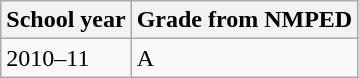<table class="wikitable">
<tr>
<th>School year</th>
<th>Grade from NMPED</th>
</tr>
<tr>
<td>2010–11</td>
<td>A</td>
</tr>
</table>
